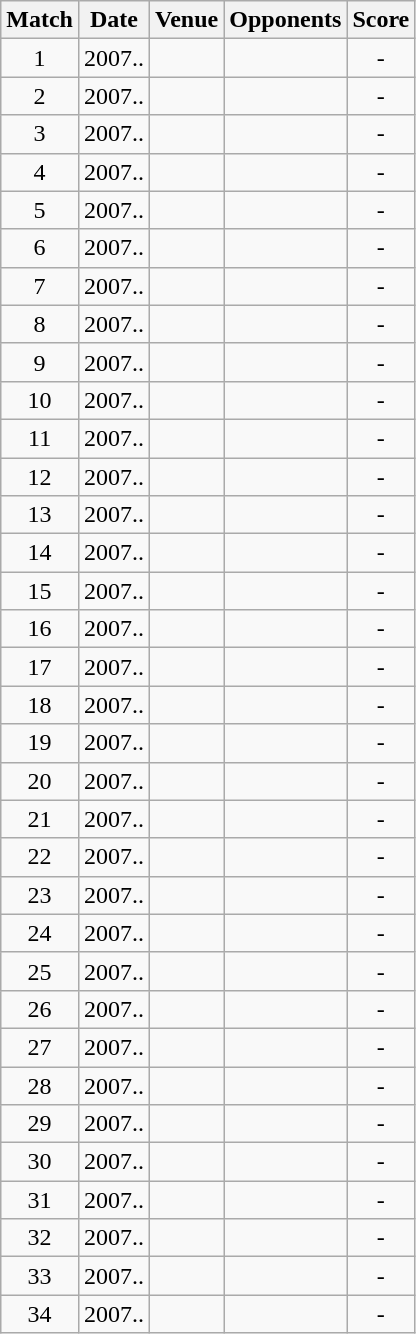<table class="wikitable" style="text-align:center;">
<tr>
<th>Match</th>
<th>Date</th>
<th>Venue</th>
<th>Opponents</th>
<th>Score</th>
</tr>
<tr>
<td>1</td>
<td>2007..</td>
<td></td>
<td></td>
<td>-</td>
</tr>
<tr>
<td>2</td>
<td>2007..</td>
<td></td>
<td></td>
<td>-</td>
</tr>
<tr>
<td>3</td>
<td>2007..</td>
<td></td>
<td></td>
<td>-</td>
</tr>
<tr>
<td>4</td>
<td>2007..</td>
<td></td>
<td></td>
<td>-</td>
</tr>
<tr>
<td>5</td>
<td>2007..</td>
<td></td>
<td></td>
<td>-</td>
</tr>
<tr>
<td>6</td>
<td>2007..</td>
<td></td>
<td></td>
<td>-</td>
</tr>
<tr>
<td>7</td>
<td>2007..</td>
<td></td>
<td></td>
<td>-</td>
</tr>
<tr>
<td>8</td>
<td>2007..</td>
<td></td>
<td></td>
<td>-</td>
</tr>
<tr>
<td>9</td>
<td>2007..</td>
<td></td>
<td></td>
<td>-</td>
</tr>
<tr>
<td>10</td>
<td>2007..</td>
<td></td>
<td></td>
<td>-</td>
</tr>
<tr>
<td>11</td>
<td>2007..</td>
<td></td>
<td></td>
<td>-</td>
</tr>
<tr>
<td>12</td>
<td>2007..</td>
<td></td>
<td></td>
<td>-</td>
</tr>
<tr>
<td>13</td>
<td>2007..</td>
<td></td>
<td></td>
<td>-</td>
</tr>
<tr>
<td>14</td>
<td>2007..</td>
<td></td>
<td></td>
<td>-</td>
</tr>
<tr>
<td>15</td>
<td>2007..</td>
<td></td>
<td></td>
<td>-</td>
</tr>
<tr>
<td>16</td>
<td>2007..</td>
<td></td>
<td></td>
<td>-</td>
</tr>
<tr>
<td>17</td>
<td>2007..</td>
<td></td>
<td></td>
<td>-</td>
</tr>
<tr>
<td>18</td>
<td>2007..</td>
<td></td>
<td></td>
<td>-</td>
</tr>
<tr>
<td>19</td>
<td>2007..</td>
<td></td>
<td></td>
<td>-</td>
</tr>
<tr>
<td>20</td>
<td>2007..</td>
<td></td>
<td></td>
<td>-</td>
</tr>
<tr>
<td>21</td>
<td>2007..</td>
<td></td>
<td></td>
<td>-</td>
</tr>
<tr>
<td>22</td>
<td>2007..</td>
<td></td>
<td></td>
<td>-</td>
</tr>
<tr>
<td>23</td>
<td>2007..</td>
<td></td>
<td></td>
<td>-</td>
</tr>
<tr>
<td>24</td>
<td>2007..</td>
<td></td>
<td></td>
<td>-</td>
</tr>
<tr>
<td>25</td>
<td>2007..</td>
<td></td>
<td></td>
<td>-</td>
</tr>
<tr>
<td>26</td>
<td>2007..</td>
<td></td>
<td></td>
<td>-</td>
</tr>
<tr>
<td>27</td>
<td>2007..</td>
<td></td>
<td></td>
<td>-</td>
</tr>
<tr>
<td>28</td>
<td>2007..</td>
<td></td>
<td></td>
<td>-</td>
</tr>
<tr>
<td>29</td>
<td>2007..</td>
<td></td>
<td></td>
<td>-</td>
</tr>
<tr>
<td>30</td>
<td>2007..</td>
<td></td>
<td></td>
<td>-</td>
</tr>
<tr>
<td>31</td>
<td>2007..</td>
<td></td>
<td></td>
<td>-</td>
</tr>
<tr>
<td>32</td>
<td>2007..</td>
<td></td>
<td></td>
<td>-</td>
</tr>
<tr>
<td>33</td>
<td>2007..</td>
<td></td>
<td></td>
<td>-</td>
</tr>
<tr>
<td>34</td>
<td>2007..</td>
<td></td>
<td></td>
<td>-</td>
</tr>
</table>
